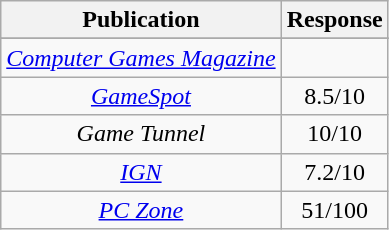<table class="wikitable" style="text-align:center">
<tr>
<th>Publication</th>
<th>Response</th>
</tr>
<tr>
</tr>
<tr>
<td><em><a href='#'>Computer Games Magazine</a></em></td>
<td></td>
</tr>
<tr>
<td><em><a href='#'>GameSpot</a></em></td>
<td>8.5/10</td>
</tr>
<tr>
<td><em>Game Tunnel</em></td>
<td>10/10</td>
</tr>
<tr>
<td><em><a href='#'>IGN</a></em></td>
<td>7.2/10</td>
</tr>
<tr>
<td><em><a href='#'>PC Zone</a></em></td>
<td>51/100</td>
</tr>
</table>
